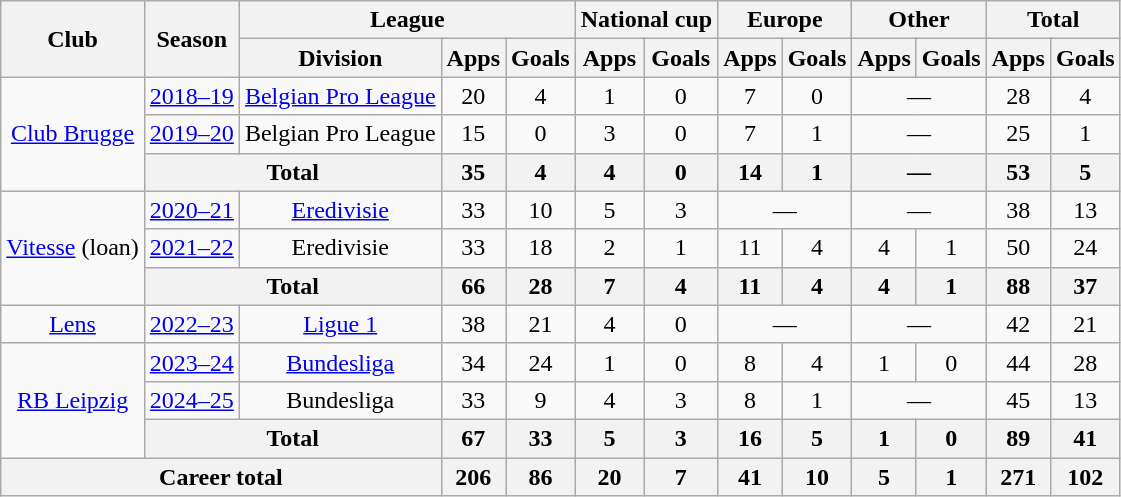<table class="wikitable" style="text-align: center;">
<tr>
<th rowspan="2">Club</th>
<th rowspan="2">Season</th>
<th colspan="3">League</th>
<th colspan="2">National cup</th>
<th colspan="2">Europe</th>
<th colspan="2">Other</th>
<th colspan="2">Total</th>
</tr>
<tr>
<th>Division</th>
<th>Apps</th>
<th>Goals</th>
<th>Apps</th>
<th>Goals</th>
<th>Apps</th>
<th>Goals</th>
<th>Apps</th>
<th>Goals</th>
<th>Apps</th>
<th>Goals</th>
</tr>
<tr>
<td rowspan="3"><a href='#'>Club Brugge</a></td>
<td><a href='#'>2018–19</a></td>
<td><a href='#'>Belgian Pro League</a></td>
<td>20</td>
<td>4</td>
<td>1</td>
<td>0</td>
<td>7</td>
<td>0</td>
<td colspan="2">—</td>
<td>28</td>
<td>4</td>
</tr>
<tr>
<td><a href='#'>2019–20</a></td>
<td>Belgian Pro League</td>
<td>15</td>
<td>0</td>
<td>3</td>
<td>0</td>
<td>7</td>
<td>1</td>
<td colspan="2">—</td>
<td>25</td>
<td>1</td>
</tr>
<tr>
<th colspan="2">Total</th>
<th>35</th>
<th>4</th>
<th>4</th>
<th>0</th>
<th>14</th>
<th>1</th>
<th colspan="2">—</th>
<th>53</th>
<th>5</th>
</tr>
<tr>
<td rowspan="3"><a href='#'>Vitesse</a> (loan)</td>
<td><a href='#'>2020–21</a></td>
<td><a href='#'>Eredivisie</a></td>
<td>33</td>
<td>10</td>
<td>5</td>
<td>3</td>
<td colspan="2">—</td>
<td colspan="2">—</td>
<td>38</td>
<td>13</td>
</tr>
<tr>
<td><a href='#'>2021–22</a></td>
<td>Eredivisie</td>
<td>33</td>
<td>18</td>
<td>2</td>
<td>1</td>
<td>11</td>
<td>4</td>
<td>4</td>
<td>1</td>
<td>50</td>
<td>24</td>
</tr>
<tr>
<th colspan="2">Total</th>
<th>66</th>
<th>28</th>
<th>7</th>
<th>4</th>
<th>11</th>
<th>4</th>
<th>4</th>
<th>1</th>
<th>88</th>
<th>37</th>
</tr>
<tr>
<td><a href='#'>Lens</a></td>
<td><a href='#'>2022–23</a></td>
<td><a href='#'>Ligue 1</a></td>
<td>38</td>
<td>21</td>
<td>4</td>
<td>0</td>
<td colspan="2">—</td>
<td colspan="2">—</td>
<td>42</td>
<td>21</td>
</tr>
<tr>
<td rowspan="3"><a href='#'>RB Leipzig</a></td>
<td><a href='#'>2023–24</a></td>
<td><a href='#'>Bundesliga</a></td>
<td>34</td>
<td>24</td>
<td>1</td>
<td>0</td>
<td>8</td>
<td>4</td>
<td>1</td>
<td>0</td>
<td>44</td>
<td>28</td>
</tr>
<tr>
<td><a href='#'>2024–25</a></td>
<td>Bundesliga</td>
<td>33</td>
<td>9</td>
<td>4</td>
<td>3</td>
<td>8</td>
<td>1</td>
<td colspan="2">—</td>
<td>45</td>
<td>13</td>
</tr>
<tr>
<th colspan="2">Total</th>
<th>67</th>
<th>33</th>
<th>5</th>
<th>3</th>
<th>16</th>
<th>5</th>
<th>1</th>
<th>0</th>
<th>89</th>
<th>41</th>
</tr>
<tr>
<th colspan="3">Career total</th>
<th>206</th>
<th>86</th>
<th>20</th>
<th>7</th>
<th>41</th>
<th>10</th>
<th>5</th>
<th>1</th>
<th>271</th>
<th>102</th>
</tr>
</table>
